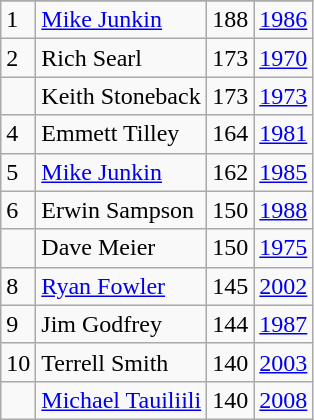<table class="wikitable">
<tr>
</tr>
<tr>
<td>1</td>
<td><a href='#'>Mike Junkin</a></td>
<td>188</td>
<td><a href='#'>1986</a></td>
</tr>
<tr>
<td>2</td>
<td>Rich Searl</td>
<td>173</td>
<td><a href='#'>1970</a></td>
</tr>
<tr>
<td></td>
<td>Keith Stoneback</td>
<td>173</td>
<td><a href='#'>1973</a></td>
</tr>
<tr>
<td>4</td>
<td>Emmett Tilley</td>
<td>164</td>
<td><a href='#'>1981</a></td>
</tr>
<tr>
<td>5</td>
<td><a href='#'>Mike Junkin</a></td>
<td>162</td>
<td><a href='#'>1985</a></td>
</tr>
<tr>
<td>6</td>
<td>Erwin Sampson</td>
<td>150</td>
<td><a href='#'>1988</a></td>
</tr>
<tr>
<td></td>
<td>Dave Meier</td>
<td>150</td>
<td><a href='#'>1975</a></td>
</tr>
<tr>
<td>8</td>
<td><a href='#'>Ryan Fowler</a></td>
<td>145</td>
<td><a href='#'>2002</a></td>
</tr>
<tr>
<td>9</td>
<td>Jim Godfrey</td>
<td>144</td>
<td><a href='#'>1987</a></td>
</tr>
<tr>
<td>10</td>
<td>Terrell Smith</td>
<td>140</td>
<td><a href='#'>2003</a></td>
</tr>
<tr>
<td></td>
<td><a href='#'>Michael Tauiliili</a></td>
<td>140</td>
<td><a href='#'>2008</a></td>
</tr>
</table>
